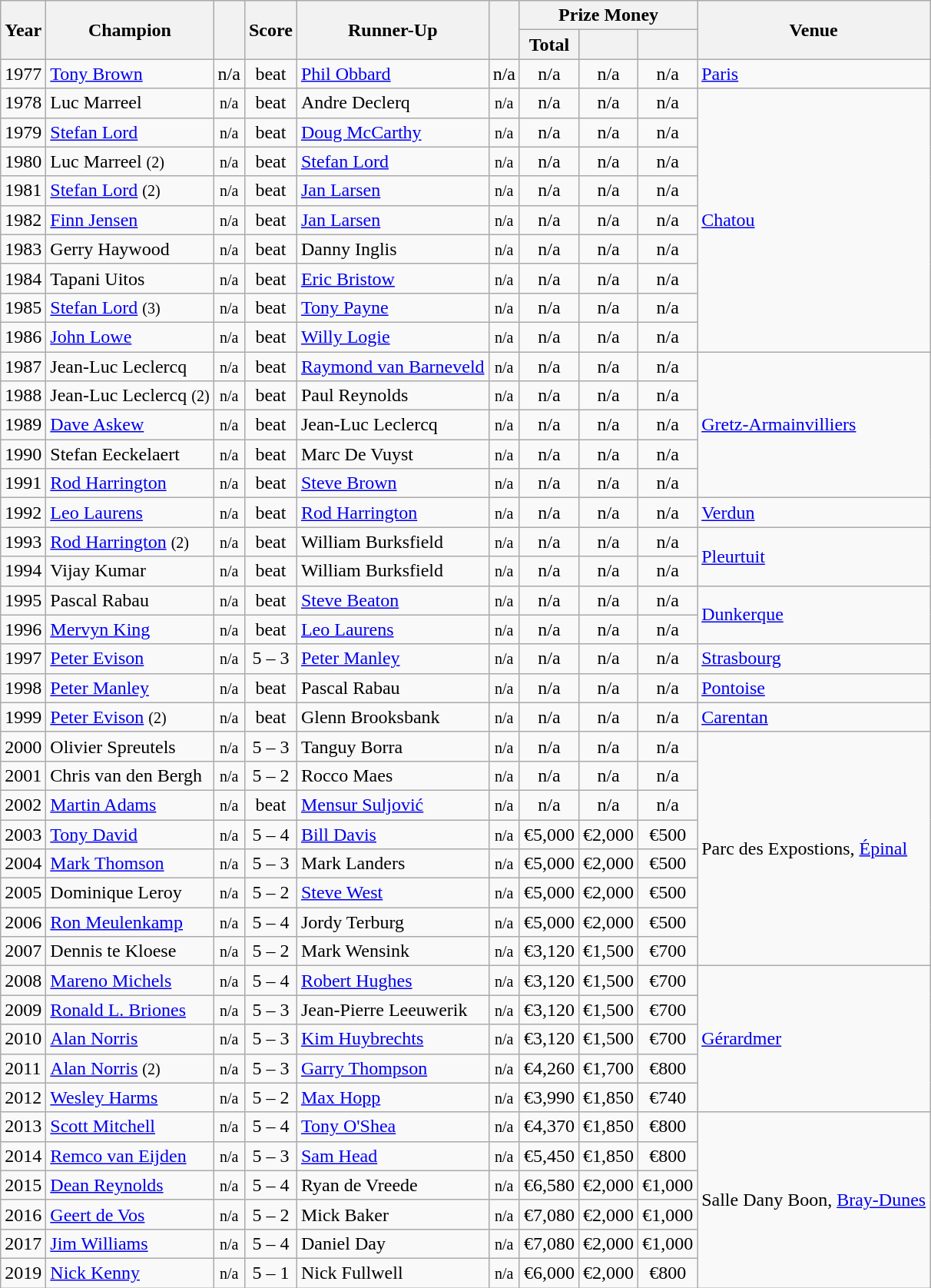<table class="wikitable sortable">
<tr>
<th rowspan=2>Year</th>
<th rowspan=2>Champion</th>
<th rowspan=2></th>
<th rowspan=2>Score</th>
<th rowspan=2>Runner-Up</th>
<th rowspan=2></th>
<th colspan=3>Prize Money</th>
<th rowspan=2>Venue</th>
</tr>
<tr>
<th>Total</th>
<th></th>
<th></th>
</tr>
<tr>
<td>1977</td>
<td> <a href='#'>Tony Brown</a></td>
<td align=center>n/a</td>
<td align=center>beat</td>
<td> <a href='#'>Phil Obbard</a></td>
<td align=center>n/a</td>
<td align=center>n/a</td>
<td align=center>n/a</td>
<td align=center>n/a</td>
<td><a href='#'>Paris</a></td>
</tr>
<tr>
<td>1978</td>
<td> Luc Marreel</td>
<td align=center><small><span>n/a</span></small></td>
<td align=center>beat</td>
<td> Andre Declerq</td>
<td align=center><small><span>n/a</span></small></td>
<td align=center>n/a</td>
<td align=center>n/a</td>
<td align=center>n/a</td>
<td rowspan=9><a href='#'>Chatou</a></td>
</tr>
<tr>
<td>1979</td>
<td> <a href='#'>Stefan Lord</a></td>
<td align=center><small><span>n/a</span></small></td>
<td align=center>beat</td>
<td> <a href='#'>Doug McCarthy</a></td>
<td align=center><small><span>n/a</span></small></td>
<td align=center>n/a</td>
<td align=center>n/a</td>
<td align=center>n/a</td>
</tr>
<tr>
<td>1980</td>
<td> Luc Marreel <small>(2)</small></td>
<td align=center><small><span>n/a</span></small></td>
<td align=center>beat</td>
<td> <a href='#'>Stefan Lord</a></td>
<td align=center><small><span>n/a</span></small></td>
<td align=center>n/a</td>
<td align=center>n/a</td>
<td align=center>n/a</td>
</tr>
<tr>
<td>1981</td>
<td> <a href='#'>Stefan Lord</a> <small>(2)</small></td>
<td align=center><small><span>n/a</span></small></td>
<td align=center>beat</td>
<td> <a href='#'>Jan Larsen</a></td>
<td align=center><small><span>n/a</span></small></td>
<td align=center>n/a</td>
<td align=center>n/a</td>
<td align=center>n/a</td>
</tr>
<tr>
<td>1982</td>
<td> <a href='#'>Finn Jensen</a></td>
<td align=center><small><span>n/a</span></small></td>
<td align=center>beat</td>
<td> <a href='#'>Jan Larsen</a></td>
<td align=center><small><span>n/a</span></small></td>
<td align=center>n/a</td>
<td align=center>n/a</td>
<td align=center>n/a</td>
</tr>
<tr>
<td>1983</td>
<td> Gerry Haywood</td>
<td align=center><small><span>n/a</span></small></td>
<td align=center>beat</td>
<td> Danny Inglis</td>
<td align=center><small><span>n/a</span></small></td>
<td align=center>n/a</td>
<td align=center>n/a</td>
<td align=center>n/a</td>
</tr>
<tr>
<td>1984</td>
<td> Tapani Uitos</td>
<td align=center><small><span>n/a</span></small></td>
<td align=center>beat</td>
<td> <a href='#'>Eric Bristow</a></td>
<td align=center><small><span>n/a</span></small></td>
<td align=center>n/a</td>
<td align=center>n/a</td>
<td align=center>n/a</td>
</tr>
<tr>
<td>1985</td>
<td> <a href='#'>Stefan Lord</a> <small>(3)</small></td>
<td align=center><small><span>n/a</span></small></td>
<td align=center>beat</td>
<td> <a href='#'>Tony Payne</a></td>
<td align=center><small><span>n/a</span></small></td>
<td align=center>n/a</td>
<td align=center>n/a</td>
<td align=center>n/a</td>
</tr>
<tr>
<td>1986</td>
<td> <a href='#'>John Lowe</a></td>
<td align=center><small><span>n/a</span></small></td>
<td align=center>beat</td>
<td> <a href='#'>Willy Logie</a></td>
<td align=center><small><span>n/a</span></small></td>
<td align=center>n/a</td>
<td align=center>n/a</td>
<td align=center>n/a</td>
</tr>
<tr>
<td>1987</td>
<td> Jean-Luc Leclercq</td>
<td align=center><small><span>n/a</span></small></td>
<td align=center>beat</td>
<td> <a href='#'>Raymond van Barneveld</a></td>
<td align=center><small><span>n/a</span></small></td>
<td align=center>n/a</td>
<td align=center>n/a</td>
<td align=center>n/a</td>
<td rowspan=5><a href='#'>Gretz-Armainvilliers</a></td>
</tr>
<tr>
<td>1988</td>
<td> Jean-Luc Leclercq <small>(2)</small></td>
<td align=center><small><span>n/a</span></small></td>
<td align=center>beat</td>
<td> Paul Reynolds</td>
<td align=center><small><span>n/a</span></small></td>
<td align=center>n/a</td>
<td align=center>n/a</td>
<td align=center>n/a</td>
</tr>
<tr>
<td>1989</td>
<td> <a href='#'>Dave Askew</a></td>
<td align=center><small><span>n/a</span></small></td>
<td align=center>beat</td>
<td> Jean-Luc Leclercq</td>
<td align=center><small><span>n/a</span></small></td>
<td align=center>n/a</td>
<td align=center>n/a</td>
<td align=center>n/a</td>
</tr>
<tr>
<td>1990</td>
<td> Stefan Eeckelaert</td>
<td align=center><small><span>n/a</span></small></td>
<td align=center>beat</td>
<td> Marc De Vuyst</td>
<td align=center><small><span>n/a</span></small></td>
<td align=center>n/a</td>
<td align=center>n/a</td>
<td align=center>n/a</td>
</tr>
<tr>
<td>1991</td>
<td> <a href='#'>Rod Harrington</a></td>
<td align=center><small><span>n/a</span></small></td>
<td align=center>beat</td>
<td> <a href='#'>Steve Brown</a></td>
<td align=center><small><span>n/a</span></small></td>
<td align=center>n/a</td>
<td align=center>n/a</td>
<td align=center>n/a</td>
</tr>
<tr>
<td>1992</td>
<td> <a href='#'>Leo Laurens</a></td>
<td align=center><small><span>n/a</span></small></td>
<td align=center>beat</td>
<td> <a href='#'>Rod Harrington</a></td>
<td align=center><small><span>n/a</span></small></td>
<td align=center>n/a</td>
<td align=center>n/a</td>
<td align=center>n/a</td>
<td><a href='#'>Verdun</a></td>
</tr>
<tr>
<td>1993</td>
<td> <a href='#'>Rod Harrington</a> <small>(2)</small></td>
<td align=center><small><span>n/a</span></small></td>
<td align=center>beat</td>
<td> William Burksfield</td>
<td align=center><small><span>n/a</span></small></td>
<td align=center>n/a</td>
<td align=center>n/a</td>
<td align=center>n/a</td>
<td rowspan=2><a href='#'>Pleurtuit</a></td>
</tr>
<tr>
<td>1994</td>
<td> Vijay Kumar</td>
<td align=center><small><span>n/a</span></small></td>
<td align=center>beat</td>
<td> William Burksfield</td>
<td align=center><small><span>n/a</span></small></td>
<td align=center>n/a</td>
<td align=center>n/a</td>
<td align=center>n/a</td>
</tr>
<tr>
<td>1995</td>
<td> Pascal Rabau</td>
<td align=center><small><span>n/a</span></small></td>
<td align=center>beat</td>
<td> <a href='#'>Steve Beaton</a></td>
<td align=center><small><span>n/a</span></small></td>
<td align=center>n/a</td>
<td align=center>n/a</td>
<td align=center>n/a</td>
<td rowspan=2><a href='#'>Dunkerque</a></td>
</tr>
<tr>
<td>1996</td>
<td> <a href='#'>Mervyn King</a></td>
<td align=center><small><span>n/a</span></small></td>
<td align=center>beat</td>
<td> <a href='#'>Leo Laurens</a></td>
<td align=center><small><span>n/a</span></small></td>
<td align=center>n/a</td>
<td align=center>n/a</td>
<td align=center>n/a</td>
</tr>
<tr>
<td>1997</td>
<td> <a href='#'>Peter Evison</a></td>
<td align=center><small><span>n/a</span></small></td>
<td align=center>5 – 3</td>
<td> <a href='#'>Peter Manley</a></td>
<td align=center><small><span>n/a</span></small></td>
<td align=center>n/a</td>
<td align=center>n/a</td>
<td align=center>n/a</td>
<td><a href='#'>Strasbourg</a></td>
</tr>
<tr>
<td>1998</td>
<td> <a href='#'>Peter Manley</a></td>
<td align=center><small><span>n/a</span></small></td>
<td align=center>beat</td>
<td> Pascal Rabau</td>
<td align=center><small><span>n/a</span></small></td>
<td align=center>n/a</td>
<td align=center>n/a</td>
<td align=center>n/a</td>
<td><a href='#'>Pontoise</a></td>
</tr>
<tr>
<td>1999</td>
<td> <a href='#'>Peter Evison</a> <small>(2)</small></td>
<td align=center><small><span>n/a</span></small></td>
<td align=center>beat</td>
<td> Glenn Brooksbank</td>
<td align=center><small><span>n/a</span></small></td>
<td align=center>n/a</td>
<td align=center>n/a</td>
<td align=center>n/a</td>
<td><a href='#'>Carentan</a></td>
</tr>
<tr>
<td>2000</td>
<td> Olivier Spreutels</td>
<td align=center><small><span>n/a</span></small></td>
<td align=center>5 – 3</td>
<td> Tanguy Borra</td>
<td align=center><small><span>n/a</span></small></td>
<td align=center>n/a</td>
<td align=center>n/a</td>
<td align=center>n/a</td>
<td rowspan=8>Parc des Expostions, <a href='#'>Épinal</a></td>
</tr>
<tr>
<td>2001</td>
<td> Chris van den Bergh</td>
<td align=center><small><span>n/a</span></small></td>
<td align=center>5 – 2</td>
<td> Rocco Maes</td>
<td align=center><small><span>n/a</span></small></td>
<td align=center>n/a</td>
<td align=center>n/a</td>
<td align=center>n/a</td>
</tr>
<tr>
<td>2002</td>
<td> <a href='#'>Martin Adams</a></td>
<td align=center><small><span>n/a</span></small></td>
<td align=center>beat</td>
<td> <a href='#'>Mensur Suljović</a></td>
<td align=center><small><span>n/a</span></small></td>
<td align=center>n/a</td>
<td align=center>n/a</td>
<td align=center>n/a</td>
</tr>
<tr>
<td>2003</td>
<td> <a href='#'>Tony David</a></td>
<td align=center><small><span>n/a</span></small></td>
<td align=center>5 – 4</td>
<td> <a href='#'>Bill Davis</a></td>
<td align=center><small><span>n/a</span></small></td>
<td align=center>€5,000</td>
<td align=center>€2,000</td>
<td align=center>€500</td>
</tr>
<tr>
<td>2004</td>
<td> <a href='#'>Mark Thomson</a></td>
<td align=center><small><span>n/a</span></small></td>
<td align=center>5 – 3</td>
<td> Mark Landers</td>
<td align=center><small><span>n/a</span></small></td>
<td align=center>€5,000</td>
<td align=center>€2,000</td>
<td align=center>€500</td>
</tr>
<tr>
<td>2005</td>
<td> Dominique Leroy</td>
<td align=center><small><span>n/a</span></small></td>
<td align=center>5 – 2</td>
<td> <a href='#'>Steve West</a></td>
<td align=center><small><span>n/a</span></small></td>
<td align=center>€5,000</td>
<td align=center>€2,000</td>
<td align=center>€500</td>
</tr>
<tr>
<td>2006</td>
<td> <a href='#'>Ron Meulenkamp</a></td>
<td align=center><small><span>n/a</span></small></td>
<td align=center>5 – 4</td>
<td> Jordy Terburg</td>
<td align=center><small><span>n/a</span></small></td>
<td align=center>€5,000</td>
<td align=center>€2,000</td>
<td align=center>€500</td>
</tr>
<tr>
<td>2007</td>
<td> Dennis te Kloese</td>
<td align=center><small><span>n/a</span></small></td>
<td align=center>5 – 2</td>
<td> Mark Wensink</td>
<td align=center><small><span>n/a</span></small></td>
<td align=center>€3,120</td>
<td align=center>€1,500</td>
<td align=center>€700</td>
</tr>
<tr>
<td>2008</td>
<td> <a href='#'>Mareno Michels</a></td>
<td align=center><small><span>n/a</span></small></td>
<td align=center>5 – 4</td>
<td> <a href='#'>Robert Hughes</a></td>
<td align=center><small><span>n/a</span></small></td>
<td align=center>€3,120</td>
<td align=center>€1,500</td>
<td align=center>€700</td>
<td rowspan=5><a href='#'>Gérardmer</a></td>
</tr>
<tr>
<td>2009</td>
<td> <a href='#'>Ronald L. Briones</a></td>
<td align=center><small><span>n/a</span></small></td>
<td align=center>5 – 3</td>
<td> Jean-Pierre Leeuwerik</td>
<td align=center><small><span>n/a</span></small></td>
<td align=center>€3,120</td>
<td align=center>€1,500</td>
<td align=center>€700</td>
</tr>
<tr>
<td>2010</td>
<td> <a href='#'>Alan Norris</a></td>
<td align=center><small><span>n/a</span></small></td>
<td align=center>5 – 3</td>
<td> <a href='#'>Kim Huybrechts</a></td>
<td align=center><small><span>n/a</span></small></td>
<td align=center>€3,120</td>
<td align=center>€1,500</td>
<td align=center>€700</td>
</tr>
<tr>
<td>2011</td>
<td> <a href='#'>Alan Norris</a> <small>(2)</small></td>
<td align=center><small><span>n/a</span></small></td>
<td align=center>5 – 3</td>
<td> <a href='#'>Garry Thompson</a></td>
<td align=center><small><span>n/a</span></small></td>
<td align=center>€4,260</td>
<td align=center>€1,700</td>
<td align=center>€800</td>
</tr>
<tr>
<td>2012</td>
<td> <a href='#'>Wesley Harms</a></td>
<td align=center><small><span>n/a</span></small></td>
<td align=center>5 – 2</td>
<td> <a href='#'>Max Hopp</a></td>
<td align=center><small><span>n/a</span></small></td>
<td align=center>€3,990</td>
<td align=center>€1,850</td>
<td align=center>€740</td>
</tr>
<tr>
<td>2013</td>
<td> <a href='#'>Scott Mitchell</a></td>
<td align=center><small><span>n/a</span></small></td>
<td align=center>5 – 4</td>
<td> <a href='#'>Tony O'Shea</a></td>
<td align=center><small><span>n/a</span></small></td>
<td align=center>€4,370</td>
<td align=center>€1,850</td>
<td align=center>€800</td>
<td rowspan=6>Salle Dany Boon, <a href='#'>Bray-Dunes</a></td>
</tr>
<tr>
<td>2014</td>
<td> <a href='#'>Remco van Eijden</a></td>
<td align=center><small><span>n/a</span></small></td>
<td align=center>5 – 3</td>
<td> <a href='#'>Sam Head</a></td>
<td align=center><small><span>n/a</span></small></td>
<td align=center>€5,450</td>
<td align=center>€1,850</td>
<td align=center>€800</td>
</tr>
<tr>
<td>2015</td>
<td> <a href='#'>Dean Reynolds</a></td>
<td align=center><small><span>n/a</span></small></td>
<td align=center>5 – 4</td>
<td> Ryan de Vreede</td>
<td align=center><small><span>n/a</span></small></td>
<td align=center>€6,580</td>
<td align=center>€2,000</td>
<td align=center>€1,000</td>
</tr>
<tr>
<td>2016</td>
<td> <a href='#'>Geert de Vos</a></td>
<td align=center><small><span>n/a</span></small></td>
<td align=center>5 – 2</td>
<td> Mick Baker</td>
<td align=center><small><span>n/a</span></small></td>
<td align=center>€7,080</td>
<td align=center>€2,000</td>
<td align=center>€1,000</td>
</tr>
<tr>
<td>2017</td>
<td> <a href='#'>Jim Williams</a></td>
<td align=center><small><span>n/a</span></small></td>
<td align=center>5 – 4</td>
<td> Daniel Day</td>
<td align=center><small><span>n/a</span></small></td>
<td align=center>€7,080</td>
<td align=center>€2,000</td>
<td align=center>€1,000</td>
</tr>
<tr>
<td>2019</td>
<td> <a href='#'>Nick Kenny</a></td>
<td align=center><small><span>n/a</span></small></td>
<td align=center>5 – 1</td>
<td> Nick Fullwell</td>
<td align=center><small><span>n/a</span></small></td>
<td align=center>€6,000</td>
<td align=center>€2,000</td>
<td align=center>€800</td>
</tr>
</table>
